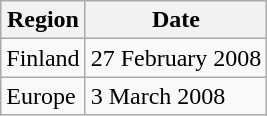<table class="wikitable">
<tr>
<th>Region</th>
<th>Date</th>
</tr>
<tr>
<td>Finland</td>
<td>27 February 2008</td>
</tr>
<tr>
<td>Europe</td>
<td>3 March 2008</td>
</tr>
</table>
